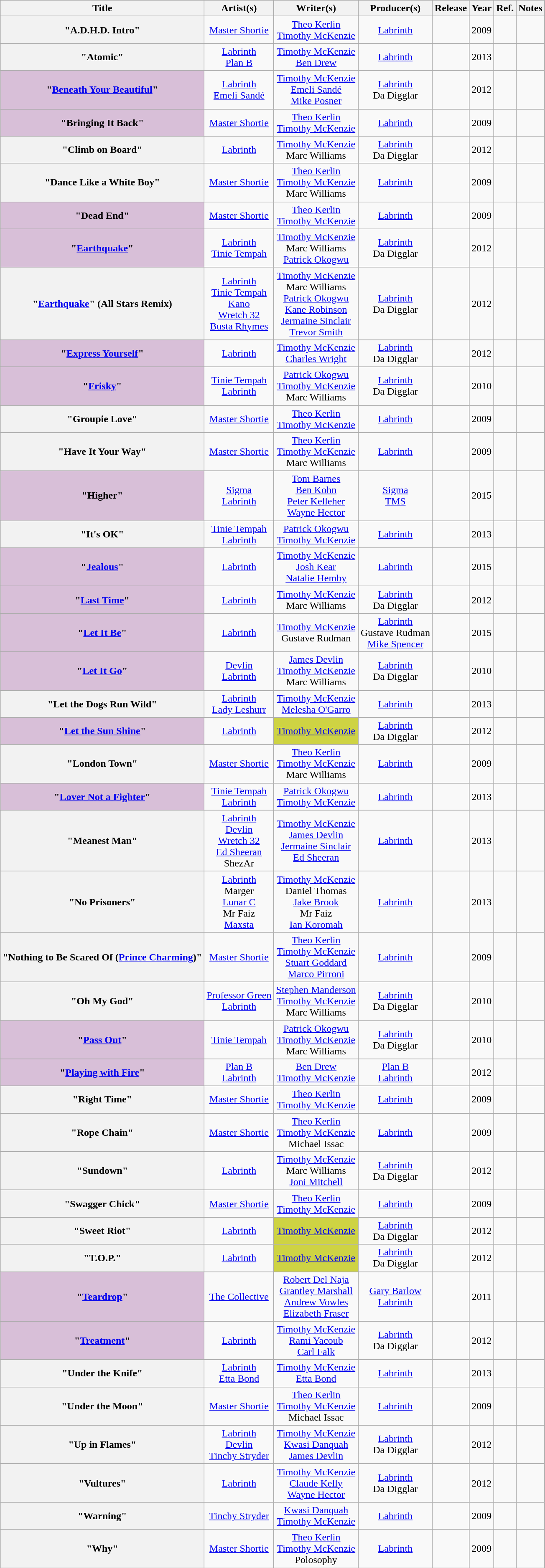<table class="wikitable sortable plainrowheaders" style="text-align:center;font-size:100%;">
<tr>
<th scope="col">Title</th>
<th scope="col">Artist(s)</th>
<th scope="col">Writer(s)</th>
<th scope="col">Producer(s)</th>
<th scope="col">Release</th>
<th scope="col">Year</th>
<th scope="col" class="unsortable">Ref.</th>
<th scope="col" class="unsortable">Notes</th>
</tr>
<tr>
<th scope="row">"A.D.H.D. Intro"</th>
<td><a href='#'>Master Shortie</a></td>
<td><a href='#'>Theo Kerlin</a><br><a href='#'>Timothy McKenzie</a></td>
<td><a href='#'>Labrinth</a></td>
<td></td>
<td>2009</td>
<td></td>
<td></td>
</tr>
<tr>
<th scope="row">"Atomic"</th>
<td><a href='#'>Labrinth</a><br><a href='#'>Plan B</a></td>
<td><a href='#'>Timothy McKenzie</a><br><a href='#'>Ben Drew</a></td>
<td><a href='#'>Labrinth</a></td>
<td></td>
<td>2013</td>
<td></td>
<td></td>
</tr>
<tr>
<th scope="row" style="background-color:#D8BFD8">"<a href='#'>Beneath Your Beautiful</a>" </th>
<td><a href='#'>Labrinth</a><br><a href='#'>Emeli Sandé</a></td>
<td><a href='#'>Timothy McKenzie</a><br><a href='#'>Emeli Sandé</a><br><a href='#'>Mike Posner</a></td>
<td><a href='#'>Labrinth</a><br>Da Digglar</td>
<td></td>
<td>2012</td>
<td></td>
<td></td>
</tr>
<tr>
<th scope="row" style="background-color:#D8BFD8">"Bringing It Back" </th>
<td><a href='#'>Master Shortie</a></td>
<td><a href='#'>Theo Kerlin</a><br><a href='#'>Timothy McKenzie</a></td>
<td><a href='#'>Labrinth</a></td>
<td></td>
<td>2009</td>
<td></td>
<td></td>
</tr>
<tr>
<th scope="row">"Climb on Board"</th>
<td><a href='#'>Labrinth</a></td>
<td><a href='#'>Timothy McKenzie</a><br>Marc Williams</td>
<td><a href='#'>Labrinth</a><br>Da Digglar</td>
<td></td>
<td>2012</td>
<td></td>
<td></td>
</tr>
<tr>
<th scope="row">"Dance Like a White Boy"</th>
<td><a href='#'>Master Shortie</a></td>
<td><a href='#'>Theo Kerlin</a><br><a href='#'>Timothy McKenzie</a><br>Marc Williams</td>
<td><a href='#'>Labrinth</a></td>
<td></td>
<td>2009</td>
<td></td>
<td></td>
</tr>
<tr>
<th scope="row" style="background-color:#D8BFD8">"Dead End" </th>
<td><a href='#'>Master Shortie</a></td>
<td><a href='#'>Theo Kerlin</a><br><a href='#'>Timothy McKenzie</a></td>
<td><a href='#'>Labrinth</a></td>
<td></td>
<td>2009</td>
<td></td>
<td></td>
</tr>
<tr>
<th scope="row" style="background-color:#D8BFD8">"<a href='#'>Earthquake</a>" </th>
<td><a href='#'>Labrinth</a><br><a href='#'>Tinie Tempah</a></td>
<td><a href='#'>Timothy McKenzie</a><br>Marc Williams<br><a href='#'>Patrick Okogwu</a></td>
<td><a href='#'>Labrinth</a><br>Da Digglar</td>
<td></td>
<td>2012</td>
<td></td>
<td></td>
</tr>
<tr>
<th scope="row">"<a href='#'>Earthquake</a>" (All Stars Remix)</th>
<td><a href='#'>Labrinth</a><br><a href='#'>Tinie Tempah</a><br><a href='#'>Kano</a><br><a href='#'>Wretch 32</a><br><a href='#'>Busta Rhymes</a></td>
<td><a href='#'>Timothy McKenzie</a><br>Marc Williams<br><a href='#'>Patrick Okogwu</a><br><a href='#'>Kane Robinson</a><br><a href='#'>Jermaine Sinclair</a><br><a href='#'>Trevor Smith</a></td>
<td><a href='#'>Labrinth</a><br>Da Digglar</td>
<td></td>
<td>2012</td>
<td></td>
<td></td>
</tr>
<tr>
<th scope="row" style="background-color:#D8BFD8">"<a href='#'>Express Yourself</a>" </th>
<td><a href='#'>Labrinth</a></td>
<td><a href='#'>Timothy McKenzie</a><br><a href='#'>Charles Wright</a></td>
<td><a href='#'>Labrinth</a><br>Da Digglar</td>
<td></td>
<td>2012</td>
<td></td>
<td></td>
</tr>
<tr>
<th scope="row" style="background-color:#D8BFD8">"<a href='#'>Frisky</a>" </th>
<td><a href='#'>Tinie Tempah</a><br><a href='#'>Labrinth</a></td>
<td><a href='#'>Patrick Okogwu</a><br><a href='#'>Timothy McKenzie</a><br>Marc Williams</td>
<td><a href='#'>Labrinth</a><br>Da Digglar</td>
<td></td>
<td>2010</td>
<td></td>
<td></td>
</tr>
<tr>
<th scope="row">"Groupie Love"</th>
<td><a href='#'>Master Shortie</a></td>
<td><a href='#'>Theo Kerlin</a><br><a href='#'>Timothy McKenzie</a></td>
<td><a href='#'>Labrinth</a></td>
<td></td>
<td>2009</td>
<td></td>
<td></td>
</tr>
<tr>
<th scope="row">"Have It Your Way"</th>
<td><a href='#'>Master Shortie</a></td>
<td><a href='#'>Theo Kerlin</a><br><a href='#'>Timothy McKenzie</a><br>Marc Williams</td>
<td><a href='#'>Labrinth</a></td>
<td></td>
<td>2009</td>
<td></td>
<td></td>
</tr>
<tr>
<th scope="row" style="background-color:#D8BFD8">"Higher" </th>
<td><a href='#'>Sigma</a><br><a href='#'>Labrinth</a></td>
<td><a href='#'>Tom Barnes<br>Ben Kohn<br>Peter Kelleher</a><br><a href='#'>Wayne Hector</a></td>
<td><a href='#'>Sigma</a><br><a href='#'>TMS</a></td>
<td></td>
<td>2015</td>
<td></td>
<td></td>
</tr>
<tr>
<th scope="row">"It's OK"</th>
<td><a href='#'>Tinie Tempah</a><br><a href='#'>Labrinth</a></td>
<td><a href='#'>Patrick Okogwu</a><br><a href='#'>Timothy McKenzie</a></td>
<td><a href='#'>Labrinth</a></td>
<td></td>
<td>2013</td>
<td></td>
<td></td>
</tr>
<tr>
<th scope="row" style="background-color:#D8BFD8">"<a href='#'>Jealous</a>" </th>
<td><a href='#'>Labrinth</a></td>
<td><a href='#'>Timothy McKenzie</a><br><a href='#'>Josh Kear</a><br><a href='#'>Natalie Hemby</a></td>
<td><a href='#'>Labrinth</a></td>
<td></td>
<td>2015</td>
<td></td>
<td></td>
</tr>
<tr>
<th scope="row" style="background-color:#D8BFD8">"<a href='#'>Last Time</a>" </th>
<td><a href='#'>Labrinth</a></td>
<td><a href='#'>Timothy McKenzie</a><br>Marc Williams</td>
<td><a href='#'>Labrinth</a><br>Da Digglar</td>
<td></td>
<td>2012</td>
<td></td>
<td></td>
</tr>
<tr>
<th scope="row" style="background-color:#D8BFD8">"<a href='#'>Let It Be</a>" </th>
<td><a href='#'>Labrinth</a></td>
<td><a href='#'>Timothy McKenzie</a><br>Gustave Rudman</td>
<td><a href='#'>Labrinth</a><br>Gustave Rudman<br><a href='#'>Mike Spencer</a></td>
<td></td>
<td>2015</td>
<td></td>
<td></td>
</tr>
<tr>
<th scope="row" style="background-color:#D8BFD8">"<a href='#'>Let It Go</a>" </th>
<td><a href='#'>Devlin</a><br><a href='#'>Labrinth</a></td>
<td><a href='#'>James Devlin</a><br><a href='#'>Timothy McKenzie</a><br>Marc Williams</td>
<td><a href='#'>Labrinth</a><br>Da Digglar</td>
<td></td>
<td>2010</td>
<td></td>
<td></td>
</tr>
<tr>
<th scope="row">"Let the Dogs Run Wild"</th>
<td><a href='#'>Labrinth</a><br><a href='#'>Lady Leshurr</a></td>
<td><a href='#'>Timothy McKenzie</a><br><a href='#'>Melesha O'Garro</a></td>
<td><a href='#'>Labrinth</a></td>
<td></td>
<td>2013</td>
<td></td>
<td></td>
</tr>
<tr>
<th scope="row" style="background-color:#D8BFD8">"<a href='#'>Let the Sun Shine</a>" </th>
<td><a href='#'>Labrinth</a></td>
<td style="background-color:#CED343"><a href='#'>Timothy McKenzie</a> </td>
<td><a href='#'>Labrinth</a><br>Da Digglar</td>
<td></td>
<td>2012</td>
<td></td>
<td></td>
</tr>
<tr>
<th scope="row">"London Town"</th>
<td><a href='#'>Master Shortie</a></td>
<td><a href='#'>Theo Kerlin</a><br><a href='#'>Timothy McKenzie</a><br>Marc Williams</td>
<td><a href='#'>Labrinth</a></td>
<td></td>
<td>2009</td>
<td></td>
<td></td>
</tr>
<tr>
<th scope="row" style="background-color:#D8BFD8">"<a href='#'>Lover Not a Fighter</a>" </th>
<td><a href='#'>Tinie Tempah</a><br><a href='#'>Labrinth</a></td>
<td><a href='#'>Patrick Okogwu</a><br><a href='#'>Timothy McKenzie</a></td>
<td><a href='#'>Labrinth</a></td>
<td></td>
<td>2013</td>
<td></td>
<td></td>
</tr>
<tr>
<th scope="row">"Meanest Man"</th>
<td><a href='#'>Labrinth</a><br><a href='#'>Devlin</a><br><a href='#'>Wretch 32</a><br><a href='#'>Ed Sheeran</a><br>ShezAr</td>
<td><a href='#'>Timothy McKenzie</a><br><a href='#'>James Devlin</a><br><a href='#'>Jermaine Sinclair</a><br><a href='#'>Ed Sheeran</a></td>
<td><a href='#'>Labrinth</a></td>
<td></td>
<td>2013</td>
<td></td>
<td></td>
</tr>
<tr>
<th scope="row">"No Prisoners"</th>
<td><a href='#'>Labrinth</a><br>Marger<br><a href='#'>Lunar C</a><br>Mr Faiz<br><a href='#'>Maxsta</a></td>
<td><a href='#'>Timothy McKenzie</a><br>Daniel Thomas<br><a href='#'>Jake Brook</a><br>Mr Faiz<br><a href='#'>Ian Koromah</a></td>
<td><a href='#'>Labrinth</a></td>
<td></td>
<td>2013</td>
<td></td>
<td></td>
</tr>
<tr>
<th scope="row">"Nothing to Be Scared Of (<a href='#'>Prince Charming</a>)"</th>
<td><a href='#'>Master Shortie</a></td>
<td><a href='#'>Theo Kerlin</a><br><a href='#'>Timothy McKenzie</a><br><a href='#'>Stuart Goddard</a><br><a href='#'>Marco Pirroni</a></td>
<td><a href='#'>Labrinth</a></td>
<td></td>
<td>2009</td>
<td></td>
<td></td>
</tr>
<tr>
<th scope="row">"Oh My God"</th>
<td><a href='#'>Professor Green</a><br><a href='#'>Labrinth</a></td>
<td><a href='#'>Stephen Manderson</a><br><a href='#'>Timothy McKenzie</a><br>Marc Williams</td>
<td><a href='#'>Labrinth</a><br>Da Digglar</td>
<td></td>
<td>2010</td>
<td></td>
<td></td>
</tr>
<tr>
<th scope="row" style="background-color:#D8BFD8">"<a href='#'>Pass Out</a>" </th>
<td><a href='#'>Tinie Tempah</a></td>
<td><a href='#'>Patrick Okogwu</a><br><a href='#'>Timothy McKenzie</a><br>Marc Williams</td>
<td><a href='#'>Labrinth</a><br>Da Digglar</td>
<td></td>
<td>2010</td>
<td></td>
<td></td>
</tr>
<tr>
<th scope="row" style="background-color:#D8BFD8">"<a href='#'>Playing with Fire</a>" </th>
<td><a href='#'>Plan B</a><br><a href='#'>Labrinth</a></td>
<td><a href='#'>Ben Drew</a><br><a href='#'>Timothy McKenzie</a></td>
<td><a href='#'>Plan B</a><br><a href='#'>Labrinth</a></td>
<td></td>
<td>2012</td>
<td></td>
<td></td>
</tr>
<tr>
<th scope="row">"Right Time"</th>
<td><a href='#'>Master Shortie</a></td>
<td><a href='#'>Theo Kerlin</a><br><a href='#'>Timothy McKenzie</a></td>
<td><a href='#'>Labrinth</a></td>
<td></td>
<td>2009</td>
<td></td>
<td></td>
</tr>
<tr>
<th scope="row">"Rope Chain"</th>
<td><a href='#'>Master Shortie</a></td>
<td><a href='#'>Theo Kerlin</a><br><a href='#'>Timothy McKenzie</a><br>Michael Issac</td>
<td><a href='#'>Labrinth</a></td>
<td></td>
<td>2009</td>
<td></td>
<td></td>
</tr>
<tr>
<th scope="row">"Sundown"</th>
<td><a href='#'>Labrinth</a></td>
<td><a href='#'>Timothy McKenzie</a><br>Marc Williams<br><a href='#'>Joni Mitchell</a></td>
<td><a href='#'>Labrinth</a><br>Da Digglar</td>
<td></td>
<td>2012</td>
<td></td>
<td></td>
</tr>
<tr>
<th scope="row">"Swagger Chick"</th>
<td><a href='#'>Master Shortie</a></td>
<td><a href='#'>Theo Kerlin</a><br><a href='#'>Timothy McKenzie</a></td>
<td><a href='#'>Labrinth</a></td>
<td></td>
<td>2009</td>
<td></td>
<td></td>
</tr>
<tr>
<th scope="row">"Sweet Riot"</th>
<td><a href='#'>Labrinth</a></td>
<td style="background-color:#CED343"><a href='#'>Timothy McKenzie</a> </td>
<td><a href='#'>Labrinth</a><br>Da Digglar</td>
<td></td>
<td>2012</td>
<td></td>
<td></td>
</tr>
<tr>
<th scope="row">"T.O.P."</th>
<td><a href='#'>Labrinth</a></td>
<td style="background-color:#CED343"><a href='#'>Timothy McKenzie</a> </td>
<td><a href='#'>Labrinth</a><br>Da Digglar</td>
<td></td>
<td>2012</td>
<td></td>
<td></td>
</tr>
<tr>
<th scope="row" style="background-color:#D8BFD8">"<a href='#'>Teardrop</a>" </th>
<td><a href='#'>The Collective</a></td>
<td><a href='#'>Robert Del Naja</a><br><a href='#'>Grantley Marshall</a><br><a href='#'>Andrew Vowles</a><br><a href='#'>Elizabeth Fraser</a></td>
<td><a href='#'>Gary Barlow</a><br><a href='#'>Labrinth</a></td>
<td></td>
<td>2011</td>
<td></td>
<td></td>
</tr>
<tr>
<th scope="row" style="background-color:#D8BFD8">"<a href='#'>Treatment</a>" </th>
<td><a href='#'>Labrinth</a></td>
<td><a href='#'>Timothy McKenzie</a><br><a href='#'>Rami Yacoub</a><br><a href='#'>Carl Falk</a></td>
<td><a href='#'>Labrinth</a><br>Da Digglar</td>
<td></td>
<td>2012</td>
<td></td>
<td></td>
</tr>
<tr>
<th scope="row">"Under the Knife"</th>
<td><a href='#'>Labrinth</a><br><a href='#'>Etta Bond</a></td>
<td><a href='#'>Timothy McKenzie</a><br><a href='#'>Etta Bond</a></td>
<td><a href='#'>Labrinth</a></td>
<td></td>
<td>2013</td>
<td></td>
<td></td>
</tr>
<tr>
<th scope="row">"Under the Moon"</th>
<td><a href='#'>Master Shortie</a></td>
<td><a href='#'>Theo Kerlin</a><br><a href='#'>Timothy McKenzie</a><br>Michael Issac</td>
<td><a href='#'>Labrinth</a></td>
<td></td>
<td>2009</td>
<td></td>
<td></td>
</tr>
<tr>
<th scope="row">"Up in Flames"</th>
<td><a href='#'>Labrinth</a><br><a href='#'>Devlin</a><br><a href='#'>Tinchy Stryder</a></td>
<td><a href='#'>Timothy McKenzie</a><br><a href='#'>Kwasi Danquah</a><br><a href='#'>James Devlin</a></td>
<td><a href='#'>Labrinth</a><br>Da Digglar</td>
<td></td>
<td>2012</td>
<td></td>
<td></td>
</tr>
<tr>
<th scope="row">"Vultures"</th>
<td><a href='#'>Labrinth</a></td>
<td><a href='#'>Timothy McKenzie</a><br><a href='#'>Claude Kelly</a><br><a href='#'>Wayne Hector</a></td>
<td><a href='#'>Labrinth</a><br>Da Digglar</td>
<td></td>
<td>2012</td>
<td></td>
<td></td>
</tr>
<tr>
<th scope="row">"Warning"</th>
<td><a href='#'>Tinchy Stryder</a></td>
<td><a href='#'>Kwasi Danquah</a><br><a href='#'>Timothy McKenzie</a></td>
<td><a href='#'>Labrinth</a></td>
<td></td>
<td>2009</td>
<td></td>
<td></td>
</tr>
<tr>
<th scope="row">"Why"</th>
<td><a href='#'>Master Shortie</a></td>
<td><a href='#'>Theo Kerlin</a><br><a href='#'>Timothy McKenzie</a><br>Polosophy</td>
<td><a href='#'>Labrinth</a></td>
<td></td>
<td>2009</td>
<td></td>
<td></td>
</tr>
</table>
